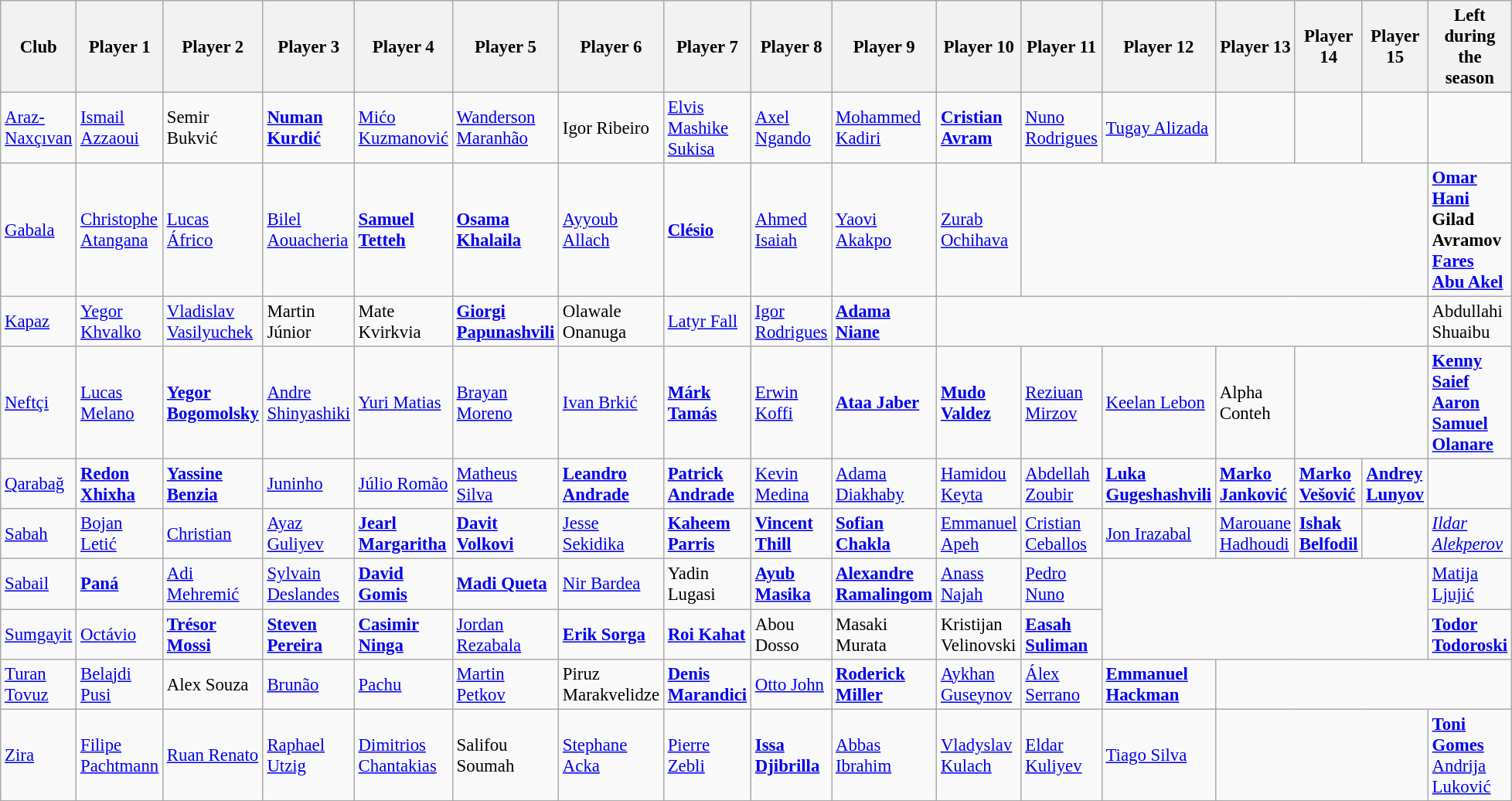<table class="wikitable" style="font-size:95%;">
<tr>
<th>Club</th>
<th>Player 1</th>
<th>Player 2</th>
<th>Player 3</th>
<th>Player 4</th>
<th>Player 5</th>
<th>Player 6</th>
<th>Player 7</th>
<th>Player 8</th>
<th>Player 9</th>
<th>Player 10</th>
<th>Player 11</th>
<th>Player 12</th>
<th>Player 13</th>
<th>Player 14</th>
<th>Player 15</th>
<th>Left during the season</th>
</tr>
<tr>
<td><a href='#'>Araz-Naxçıvan</a></td>
<td> <a href='#'>Ismail Azzaoui</a></td>
<td> Semir Bukvić</td>
<td> <strong><a href='#'>Numan Kurdić</a></strong></td>
<td> <a href='#'>Mićo Kuzmanović</a></td>
<td> <a href='#'>Wanderson Maranhão</a></td>
<td> Igor Ribeiro</td>
<td> <a href='#'>Elvis Mashike Sukisa</a></td>
<td> <a href='#'>Axel Ngando</a></td>
<td> <a href='#'>Mohammed Kadiri</a></td>
<td> <strong><a href='#'>Cristian Avram</a></strong></td>
<td> <a href='#'>Nuno Rodrigues</a></td>
<td> <a href='#'>Tugay Alizada</a></td>
<td></td>
<td></td>
<td></td>
<td></td>
</tr>
<tr>
<td><a href='#'>Gabala</a></td>
<td> <a href='#'>Christophe Atangana</a></td>
<td> <a href='#'>Lucas Áfrico</a></td>
<td> <a href='#'>Bilel Aouacheria</a></td>
<td> <strong><a href='#'>Samuel Tetteh</a></strong></td>
<td> <strong><a href='#'>Osama Khalaila</a></strong></td>
<td> <a href='#'>Ayyoub Allach</a></td>
<td> <strong><a href='#'>Clésio</a></strong></td>
<td> <a href='#'>Ahmed Isaiah</a></td>
<td> <a href='#'>Yaovi Akakpo</a></td>
<td> <a href='#'>Zurab Ochihava</a></td>
<td colspan="5"></td>
<td> <strong><a href='#'>Omar Hani</a></strong> <br>  <strong>Gilad Avramov</strong> <br>   <strong><a href='#'>Fares Abu Akel</a></strong></td>
</tr>
<tr>
<td><a href='#'>Kapaz</a></td>
<td> <a href='#'>Yegor Khvalko</a></td>
<td> <a href='#'>Vladislav Vasilyuchek</a></td>
<td> Martin Júnior</td>
<td> Mate Kvirkvia</td>
<td> <strong><a href='#'>Giorgi Papunashvili</a></strong></td>
<td> Olawale Onanuga</td>
<td> <a href='#'>Latyr Fall</a></td>
<td> <a href='#'>Igor Rodrigues</a></td>
<td> <strong><a href='#'>Adama Niane</a></strong></td>
<td colspan="6"></td>
<td> Abdullahi Shuaibu</td>
</tr>
<tr>
<td><a href='#'>Neftçi</a></td>
<td> <a href='#'>Lucas Melano</a></td>
<td> <strong><a href='#'>Yegor Bogomolsky</a></strong></td>
<td> <a href='#'>Andre Shinyashiki</a></td>
<td> <a href='#'>Yuri Matias</a></td>
<td> <a href='#'>Brayan Moreno</a></td>
<td> <a href='#'>Ivan Brkić</a></td>
<td> <strong><a href='#'>Márk Tamás</a></strong></td>
<td> <a href='#'>Erwin Koffi</a></td>
<td> <strong><a href='#'>Ataa Jaber</a></strong></td>
<td> <strong><a href='#'>Mudo Valdez</a></strong></td>
<td> <a href='#'>Reziuan Mirzov</a></td>
<td> <a href='#'>Keelan Lebon</a></td>
<td> Alpha Conteh</td>
<td colspan="2"></td>
<td> <strong><a href='#'>Kenny Saief</a></strong> <br>  <strong><a href='#'>Aaron Samuel Olanare</a></strong></td>
</tr>
<tr>
<td><a href='#'>Qarabağ</a></td>
<td> <strong><a href='#'>Redon Xhixha</a></strong></td>
<td> <strong><a href='#'>Yassine Benzia</a></strong></td>
<td> <a href='#'>Juninho</a></td>
<td> <a href='#'>Júlio Romão</a></td>
<td> <a href='#'>Matheus Silva</a></td>
<td> <strong><a href='#'>Leandro Andrade</a></strong></td>
<td> <strong><a href='#'>Patrick Andrade</a></strong></td>
<td> <a href='#'>Kevin Medina</a></td>
<td> <a href='#'>Adama Diakhaby</a></td>
<td> <a href='#'>Hamidou Keyta</a></td>
<td> <a href='#'>Abdellah Zoubir</a></td>
<td> <strong><a href='#'>Luka Gugeshashvili</a></strong></td>
<td> <strong><a href='#'>Marko Janković</a></strong></td>
<td> <strong><a href='#'>Marko Vešović</a></strong></td>
<td> <strong><a href='#'>Andrey Lunyov</a></strong></td>
<td></td>
</tr>
<tr>
<td><a href='#'>Sabah</a></td>
<td> <a href='#'>Bojan Letić</a></td>
<td> <a href='#'>Christian</a></td>
<td> <a href='#'>Ayaz Guliyev</a></td>
<td> <strong><a href='#'>Jearl Margaritha</a></strong></td>
<td> <strong><a href='#'>Davit Volkovi</a></strong></td>
<td> <a href='#'>Jesse Sekidika</a></td>
<td> <strong><a href='#'>Kaheem Parris</a></strong></td>
<td> <strong><a href='#'>Vincent Thill</a></strong></td>
<td> <strong><a href='#'>Sofian Chakla</a></strong></td>
<td> <a href='#'>Emmanuel Apeh</a></td>
<td> <a href='#'>Cristian Ceballos</a></td>
<td> <a href='#'>Jon Irazabal</a></td>
<td> <a href='#'>Marouane Hadhoudi</a></td>
<td> <strong><a href='#'>Ishak Belfodil</a></strong></td>
<td></td>
<td> <em><a href='#'>Ildar Alekperov</a></em></td>
</tr>
<tr>
<td><a href='#'>Sabail</a></td>
<td> <strong><a href='#'>Paná</a></strong></td>
<td> <a href='#'>Adi Mehremić</a></td>
<td> <a href='#'>Sylvain Deslandes</a></td>
<td> <strong><a href='#'>David Gomis</a></strong></td>
<td> <strong><a href='#'>Madi Queta</a></strong></td>
<td> <a href='#'>Nir Bardea</a></td>
<td> Yadin Lugasi</td>
<td> <strong><a href='#'>Ayub Masika</a></strong></td>
<td> <strong><a href='#'>Alexandre Ramalingom</a></strong></td>
<td> <a href='#'>Anass Najah</a></td>
<td> <a href='#'>Pedro Nuno</a></td>
<td colspan="4" rowspan="2"></td>
<td> <a href='#'>Matija Ljujić</a></td>
</tr>
<tr>
<td><a href='#'>Sumgayit</a></td>
<td> <a href='#'>Octávio</a></td>
<td> <strong><a href='#'>Trésor Mossi</a></strong></td>
<td> <strong><a href='#'>Steven Pereira</a></strong></td>
<td> <strong><a href='#'>Casimir Ninga</a></strong></td>
<td> <a href='#'>Jordan Rezabala</a></td>
<td> <strong><a href='#'>Erik Sorga</a></strong></td>
<td> <strong><a href='#'>Roi Kahat</a></strong></td>
<td> Abou Dosso</td>
<td> Masaki Murata</td>
<td> Kristijan Velinovski</td>
<td> <strong><a href='#'>Easah Suliman</a></strong></td>
<td> <strong><a href='#'>Todor Todoroski</a></strong></td>
</tr>
<tr>
<td><a href='#'>Turan Tovuz</a></td>
<td> <a href='#'>Belajdi Pusi</a></td>
<td> Alex Souza</td>
<td> <a href='#'>Brunão</a></td>
<td> <a href='#'>Pachu</a></td>
<td> <a href='#'>Martin Petkov</a></td>
<td> Piruz Marakvelidze</td>
<td> <strong><a href='#'>Denis Marandici</a></strong></td>
<td> <a href='#'>Otto John</a></td>
<td> <strong><a href='#'>Roderick Miller</a></strong></td>
<td> <a href='#'>Aykhan Guseynov</a></td>
<td> <a href='#'>Álex Serrano</a></td>
<td> <strong><a href='#'>Emmanuel Hackman</a></strong></td>
<td colspan="4"></td>
</tr>
<tr>
<td><a href='#'>Zira</a></td>
<td> <a href='#'>Filipe Pachtmann</a></td>
<td> <a href='#'>Ruan Renato</a></td>
<td> <a href='#'>Raphael Utzig</a></td>
<td> <a href='#'>Dimitrios Chantakias</a></td>
<td> Salifou Soumah</td>
<td> <a href='#'>Stephane Acka</a></td>
<td> <a href='#'>Pierre Zebli</a></td>
<td> <strong><a href='#'>Issa Djibrilla</a></strong></td>
<td> <a href='#'>Abbas Ibrahim</a></td>
<td> <a href='#'>Vladyslav Kulach</a></td>
<td> <a href='#'>Eldar Kuliyev</a></td>
<td> <a href='#'>Tiago Silva</a></td>
<td colspan="3"></td>
<td> <strong><a href='#'>Toni Gomes</a></strong> <br>  <a href='#'>Andrija Luković</a></td>
</tr>
<tr>
</tr>
</table>
